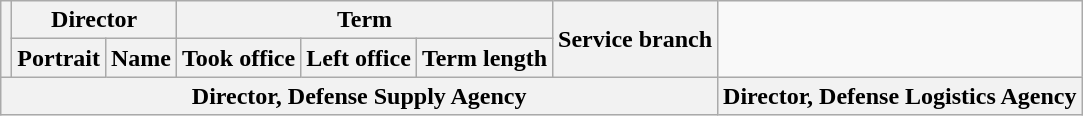<table class="wikitable sortable">
<tr>
<th rowspan=2></th>
<th colspan=2>Director</th>
<th colspan=3>Term</th>
<th rowspan=2>Service branch</th>
</tr>
<tr>
<th>Portrait</th>
<th>Name</th>
<th>Took office</th>
<th>Left office</th>
<th>Term length</th>
</tr>
<tr>
<th colspan=7 align=center><strong>Director, Defense Supply Agency</strong><br>



</th>
<th colspan=7 align=center><strong>Director, Defense Logistics Agency</strong><br>















</th>
</tr>
</table>
